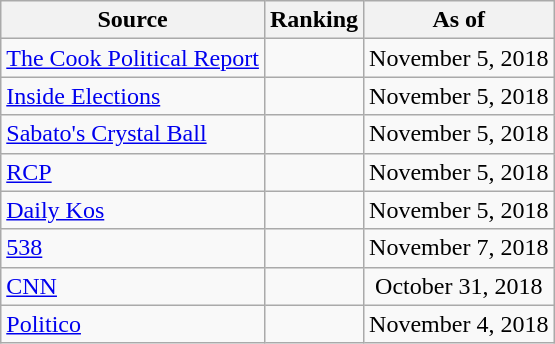<table class="wikitable" style="text-align:center">
<tr>
<th>Source</th>
<th>Ranking</th>
<th>As of</th>
</tr>
<tr>
<td align=left><a href='#'>The Cook Political Report</a></td>
<td></td>
<td>November 5, 2018</td>
</tr>
<tr>
<td align=left><a href='#'>Inside Elections</a></td>
<td></td>
<td>November 5, 2018</td>
</tr>
<tr>
<td align=left><a href='#'>Sabato's Crystal Ball</a></td>
<td></td>
<td>November 5, 2018</td>
</tr>
<tr>
<td align="left"><a href='#'>RCP</a></td>
<td></td>
<td>November 5, 2018</td>
</tr>
<tr>
<td align="left"><a href='#'>Daily Kos</a></td>
<td></td>
<td>November 5, 2018</td>
</tr>
<tr>
<td align="left"><a href='#'>538</a></td>
<td></td>
<td>November 7, 2018</td>
</tr>
<tr>
<td align="left"><a href='#'>CNN</a></td>
<td></td>
<td>October 31, 2018</td>
</tr>
<tr>
<td align="left"><a href='#'>Politico</a></td>
<td></td>
<td>November 4, 2018</td>
</tr>
</table>
